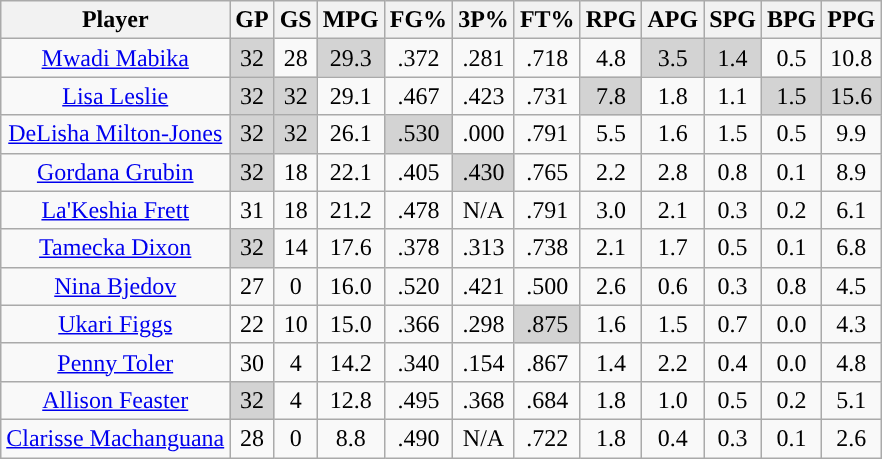<table class="wikitable sortable" style="text-align:center;">
<tr>
<th>Player</th>
<th>GP</th>
<th>GS</th>
<th>MPG</th>
<th>FG%</th>
<th>3P%</th>
<th>FT%</th>
<th>RPG</th>
<th>APG</th>
<th>SPG</th>
<th>BPG</th>
<th>PPG</th>
</tr>
<tr>
<td><a href='#'>Mwadi Mabika</a></td>
<td style="background:#D3D3D3;">32</td>
<td>28</td>
<td style="background:#D3D3D3;">29.3</td>
<td>.372</td>
<td>.281</td>
<td>.718</td>
<td>4.8</td>
<td style="background:#D3D3D3;">3.5</td>
<td style="background:#D3D3D3;">1.4</td>
<td>0.5</td>
<td>10.8</td>
</tr>
<tr>
<td><a href='#'>Lisa Leslie</a></td>
<td style="background:#D3D3D3;">32</td>
<td style="background:#D3D3D3;">32</td>
<td>29.1</td>
<td>.467</td>
<td>.423</td>
<td>.731</td>
<td style="background:#D3D3D3;">7.8</td>
<td>1.8</td>
<td>1.1</td>
<td style="background:#D3D3D3;">1.5</td>
<td style="background:#D3D3D3;">15.6</td>
</tr>
<tr>
<td><a href='#'>DeLisha Milton-Jones</a></td>
<td style="background:#D3D3D3;">32</td>
<td style="background:#D3D3D3;">32</td>
<td>26.1</td>
<td style="background:#D3D3D3;">.530</td>
<td>.000</td>
<td>.791</td>
<td>5.5</td>
<td>1.6</td>
<td>1.5</td>
<td>0.5</td>
<td>9.9</td>
</tr>
<tr>
<td><a href='#'>Gordana Grubin</a></td>
<td style="background:#D3D3D3;">32</td>
<td>18</td>
<td>22.1</td>
<td>.405</td>
<td style="background:#D3D3D3;">.430</td>
<td>.765</td>
<td>2.2</td>
<td>2.8</td>
<td>0.8</td>
<td>0.1</td>
<td>8.9</td>
</tr>
<tr>
<td><a href='#'>La'Keshia Frett</a></td>
<td>31</td>
<td>18</td>
<td>21.2</td>
<td>.478</td>
<td>N/A</td>
<td>.791</td>
<td>3.0</td>
<td>2.1</td>
<td>0.3</td>
<td>0.2</td>
<td>6.1</td>
</tr>
<tr>
<td><a href='#'>Tamecka Dixon</a></td>
<td style="background:#D3D3D3;">32</td>
<td>14</td>
<td>17.6</td>
<td>.378</td>
<td>.313</td>
<td>.738</td>
<td>2.1</td>
<td>1.7</td>
<td>0.5</td>
<td>0.1</td>
<td>6.8</td>
</tr>
<tr>
<td><a href='#'>Nina Bjedov</a></td>
<td>27</td>
<td>0</td>
<td>16.0</td>
<td>.520</td>
<td>.421</td>
<td>.500</td>
<td>2.6</td>
<td>0.6</td>
<td>0.3</td>
<td>0.8</td>
<td>4.5</td>
</tr>
<tr>
<td><a href='#'>Ukari Figgs</a></td>
<td>22</td>
<td>10</td>
<td>15.0</td>
<td>.366</td>
<td>.298</td>
<td style="background:#D3D3D3;">.875</td>
<td>1.6</td>
<td>1.5</td>
<td>0.7</td>
<td>0.0</td>
<td>4.3</td>
</tr>
<tr>
<td><a href='#'>Penny Toler</a></td>
<td>30</td>
<td>4</td>
<td>14.2</td>
<td>.340</td>
<td>.154</td>
<td>.867</td>
<td>1.4</td>
<td>2.2</td>
<td>0.4</td>
<td>0.0</td>
<td>4.8</td>
</tr>
<tr>
<td><a href='#'>Allison Feaster</a></td>
<td style="background:#D3D3D3;">32</td>
<td>4</td>
<td>12.8</td>
<td>.495</td>
<td>.368</td>
<td>.684</td>
<td>1.8</td>
<td>1.0</td>
<td>0.5</td>
<td>0.2</td>
<td>5.1</td>
</tr>
<tr>
<td><a href='#'>Clarisse Machanguana</a></td>
<td>28</td>
<td>0</td>
<td>8.8</td>
<td>.490</td>
<td>N/A</td>
<td>.722</td>
<td>1.8</td>
<td>0.4</td>
<td>0.3</td>
<td>0.1</td>
<td>2.6</td>
</tr>
</table>
